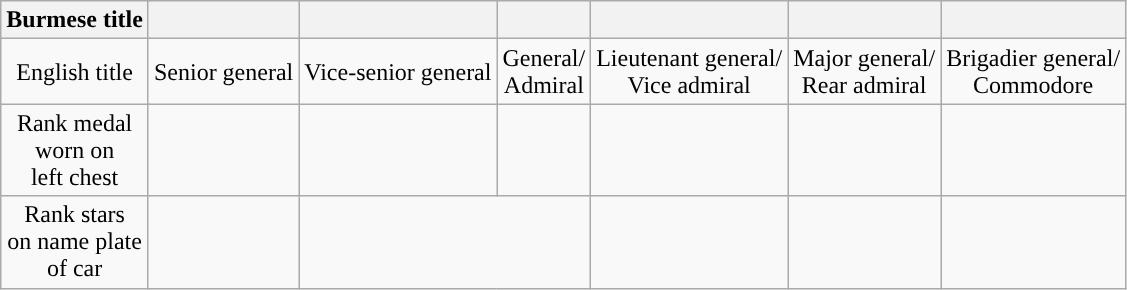<table class="wikitable">
<tr style="text-align:center; background:#efefef;">
<th colspan=2>Burmese title</th>
<th></th>
<th></th>
<th></th>
<th></th>
<th></th>
<th></th>
</tr>
<tr style="text-align:center;">
<td colspan=2>English title</td>
<td>Senior general</td>
<td>Vice-senior general</td>
<td>General/<br>Admiral</td>
<td>Lieutenant general/<br>Vice admiral</td>
<td>Major general/<br>Rear admiral</td>
<td>Brigadier general/<br>Commodore</td>
</tr>
<tr style="text-align:center;">
<td colspan=2>Rank medal <br>worn on <br>left chest <br></td>
<td></td>
<td></td>
<td></td>
<td></td>
<td></td>
<td></td>
</tr>
<tr style="text-align:center;">
<td colspan=2>Rank stars <br>on name plate <br>of car <br></td>
<td></td>
<td colspan=2></td>
<td></td>
<td></td>
<td></td>
</tr>
</table>
